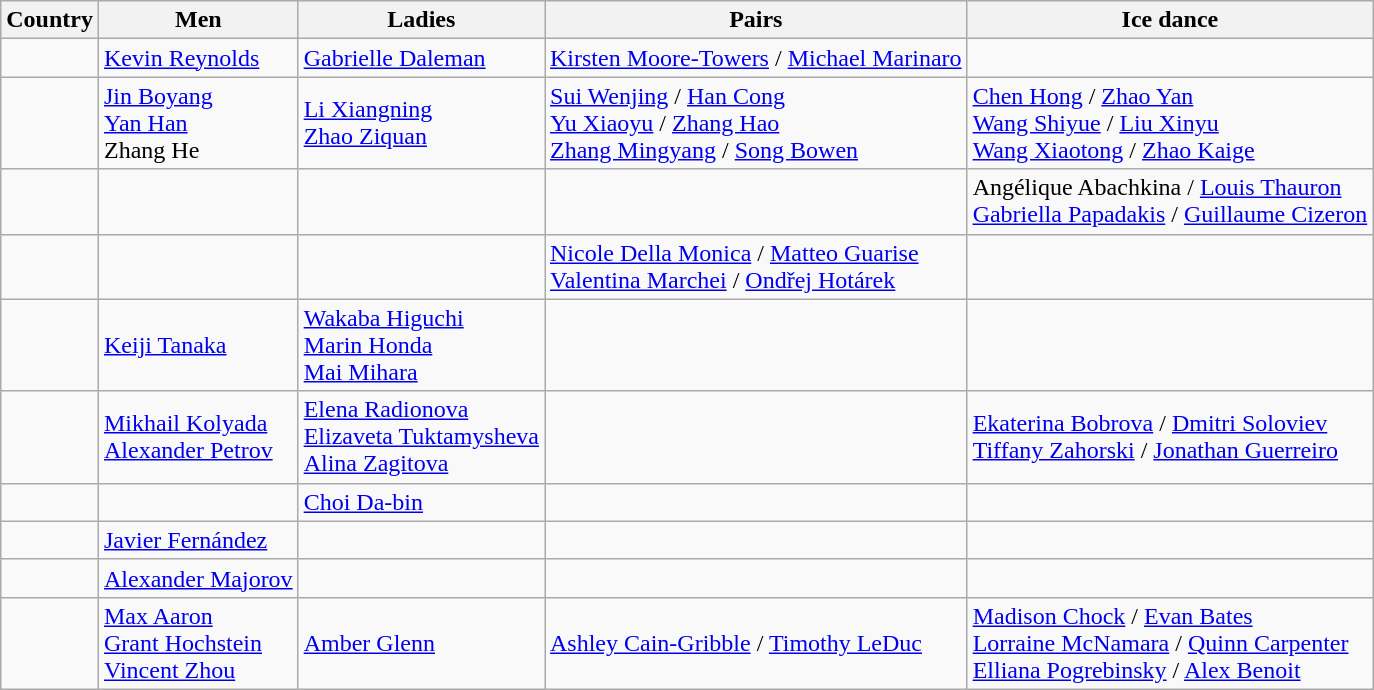<table class="wikitable">
<tr>
<th>Country</th>
<th>Men</th>
<th>Ladies</th>
<th>Pairs</th>
<th>Ice dance</th>
</tr>
<tr>
<td></td>
<td><a href='#'>Kevin Reynolds</a></td>
<td><a href='#'>Gabrielle Daleman</a></td>
<td><a href='#'>Kirsten Moore-Towers</a> / <a href='#'>Michael Marinaro</a></td>
<td></td>
</tr>
<tr>
<td></td>
<td><a href='#'>Jin Boyang</a> <br> <a href='#'>Yan Han</a> <br> Zhang He</td>
<td><a href='#'>Li Xiangning</a> <br> <a href='#'>Zhao Ziquan</a></td>
<td><a href='#'>Sui Wenjing</a> / <a href='#'>Han Cong</a> <br> <a href='#'>Yu Xiaoyu</a> / <a href='#'>Zhang Hao</a> <br> <a href='#'>Zhang Mingyang</a> / <a href='#'>Song Bowen</a></td>
<td><a href='#'>Chen Hong</a> / <a href='#'>Zhao Yan</a> <br> <a href='#'>Wang Shiyue</a> / <a href='#'>Liu Xinyu</a> <br> <a href='#'>Wang Xiaotong</a> / <a href='#'>Zhao Kaige</a></td>
</tr>
<tr>
<td></td>
<td></td>
<td></td>
<td></td>
<td>Angélique Abachkina / <a href='#'>Louis Thauron</a> <br> <a href='#'>Gabriella Papadakis</a> / <a href='#'>Guillaume Cizeron</a></td>
</tr>
<tr>
<td></td>
<td></td>
<td></td>
<td><a href='#'>Nicole Della Monica</a> / <a href='#'>Matteo Guarise</a> <br> <a href='#'>Valentina Marchei</a> / <a href='#'>Ondřej Hotárek</a></td>
<td></td>
</tr>
<tr>
<td></td>
<td><a href='#'>Keiji Tanaka</a></td>
<td><a href='#'>Wakaba Higuchi</a> <br> <a href='#'>Marin Honda</a> <br> <a href='#'>Mai Mihara</a></td>
<td></td>
<td></td>
</tr>
<tr>
<td></td>
<td><a href='#'>Mikhail Kolyada</a> <br> <a href='#'>Alexander Petrov</a></td>
<td><a href='#'>Elena Radionova</a> <br> <a href='#'>Elizaveta Tuktamysheva</a> <br> <a href='#'>Alina Zagitova</a></td>
<td></td>
<td><a href='#'>Ekaterina Bobrova</a> / <a href='#'>Dmitri Soloviev</a> <br> <a href='#'>Tiffany Zahorski</a> / <a href='#'>Jonathan Guerreiro</a></td>
</tr>
<tr>
<td></td>
<td></td>
<td><a href='#'>Choi Da-bin</a></td>
<td></td>
<td></td>
</tr>
<tr>
<td></td>
<td><a href='#'>Javier Fernández</a></td>
<td></td>
<td></td>
<td></td>
</tr>
<tr>
<td></td>
<td><a href='#'>Alexander Majorov</a></td>
<td></td>
<td></td>
<td></td>
</tr>
<tr>
<td></td>
<td><a href='#'>Max Aaron</a> <br> <a href='#'>Grant Hochstein</a> <br> <a href='#'>Vincent Zhou</a></td>
<td><a href='#'>Amber Glenn</a></td>
<td><a href='#'>Ashley Cain-Gribble</a> / <a href='#'>Timothy LeDuc</a></td>
<td><a href='#'>Madison Chock</a> / <a href='#'>Evan Bates</a> <br> <a href='#'>Lorraine McNamara</a> / <a href='#'>Quinn Carpenter</a> <br> <a href='#'>Elliana Pogrebinsky</a> / <a href='#'>Alex Benoit</a></td>
</tr>
</table>
